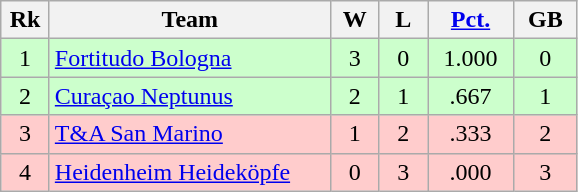<table class="wikitable" style="text-align:center">
<tr>
<th width="25">Rk</th>
<th width="180">Team</th>
<th width="25">W</th>
<th width="25">L</th>
<th width="50"><a href='#'>Pct.</a></th>
<th width="35">GB</th>
</tr>
<tr style="background-color:#ccffcc;">
<td>1</td>
<td style="text-align:left;"> <a href='#'>Fortitudo Bologna</a></td>
<td>3</td>
<td>0</td>
<td>1.000</td>
<td>0</td>
</tr>
<tr style="background-color:#ccffcc;">
<td>2</td>
<td style="text-align:left;"> <a href='#'>Curaçao Neptunus</a></td>
<td>2</td>
<td>1</td>
<td>.667</td>
<td>1</td>
</tr>
<tr style="background-color:#ffcccc;">
<td>3</td>
<td style="text-align:left;"> <a href='#'>T&A San Marino</a></td>
<td>1</td>
<td>2</td>
<td>.333</td>
<td>2</td>
</tr>
<tr style="background-color:#ffcccc;">
<td>4</td>
<td style="text-align:left;"> <a href='#'>Heidenheim Heideköpfe</a></td>
<td>0</td>
<td>3</td>
<td>.000</td>
<td>3</td>
</tr>
</table>
